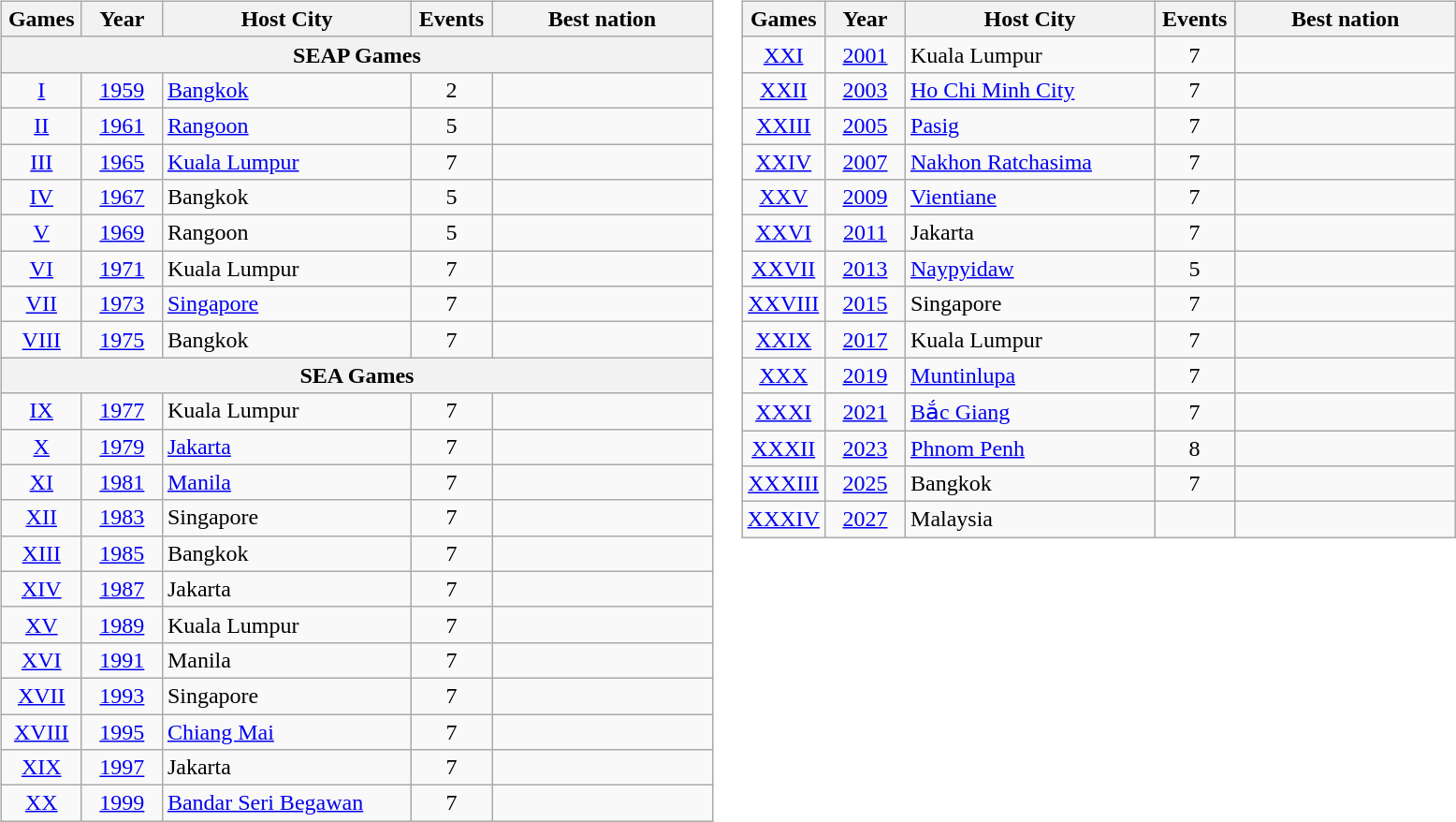<table>
<tr>
<td><br><table class=wikitable style="text-align:center">
<tr>
<th width=50>Games</th>
<th width=50>Year</th>
<th width=170>Host City</th>
<th width=50>Events</th>
<th width=150>Best nation</th>
</tr>
<tr>
<th colspan=5>SEAP Games</th>
</tr>
<tr>
<td><a href='#'>I</a></td>
<td><a href='#'>1959</a></td>
<td align=left><a href='#'>Bangkok</a></td>
<td>2</td>
<td align=left></td>
</tr>
<tr>
<td><a href='#'>II</a></td>
<td><a href='#'>1961</a></td>
<td align=left><a href='#'>Rangoon</a></td>
<td>5</td>
<td align=left></td>
</tr>
<tr>
<td><a href='#'>III</a></td>
<td><a href='#'>1965</a></td>
<td align=left><a href='#'>Kuala Lumpur</a></td>
<td>7</td>
<td align=left></td>
</tr>
<tr>
<td><a href='#'>IV</a></td>
<td><a href='#'>1967</a></td>
<td align=left>Bangkok</td>
<td>5</td>
<td align=left></td>
</tr>
<tr>
<td><a href='#'>V</a></td>
<td><a href='#'>1969</a></td>
<td align=left>Rangoon</td>
<td>5</td>
<td align=left></td>
</tr>
<tr>
<td><a href='#'>VI</a></td>
<td><a href='#'>1971</a></td>
<td align=left>Kuala Lumpur</td>
<td>7</td>
<td align=left></td>
</tr>
<tr>
<td><a href='#'>VII</a></td>
<td><a href='#'>1973</a></td>
<td align=left><a href='#'>Singapore</a></td>
<td>7</td>
<td align=left></td>
</tr>
<tr>
<td><a href='#'>VIII</a></td>
<td><a href='#'>1975</a></td>
<td align=left>Bangkok</td>
<td>7</td>
<td align=left></td>
</tr>
<tr>
<th colspan=5>SEA Games</th>
</tr>
<tr>
<td><a href='#'>IX</a></td>
<td><a href='#'>1977</a></td>
<td align=left>Kuala Lumpur</td>
<td>7</td>
<td align=left></td>
</tr>
<tr>
<td><a href='#'>X</a></td>
<td><a href='#'>1979</a></td>
<td align=left><a href='#'>Jakarta</a></td>
<td>7</td>
<td align=left></td>
</tr>
<tr>
<td><a href='#'>XI</a></td>
<td><a href='#'>1981</a></td>
<td align=left><a href='#'>Manila</a></td>
<td>7</td>
<td align=left></td>
</tr>
<tr>
<td><a href='#'>XII</a></td>
<td><a href='#'>1983</a></td>
<td align=left>Singapore</td>
<td>7</td>
<td align=left></td>
</tr>
<tr>
<td><a href='#'>XIII</a></td>
<td><a href='#'>1985</a></td>
<td align=left>Bangkok</td>
<td>7</td>
<td align=left></td>
</tr>
<tr>
<td><a href='#'>XIV</a></td>
<td><a href='#'>1987</a></td>
<td align=left>Jakarta</td>
<td>7</td>
<td align=left></td>
</tr>
<tr>
<td><a href='#'>XV</a></td>
<td><a href='#'>1989</a></td>
<td align=left>Kuala Lumpur</td>
<td>7</td>
<td align=left></td>
</tr>
<tr>
<td><a href='#'>XVI</a></td>
<td><a href='#'>1991</a></td>
<td align=left>Manila</td>
<td>7</td>
<td align=left></td>
</tr>
<tr>
<td><a href='#'>XVII</a></td>
<td><a href='#'>1993</a></td>
<td align=left>Singapore</td>
<td>7</td>
<td align=left></td>
</tr>
<tr>
<td><a href='#'>XVIII</a></td>
<td><a href='#'>1995</a></td>
<td align=left><a href='#'>Chiang Mai</a></td>
<td>7</td>
<td align=left></td>
</tr>
<tr>
<td><a href='#'>XIX</a></td>
<td><a href='#'>1997</a></td>
<td align=left>Jakarta</td>
<td>7</td>
<td align=left></td>
</tr>
<tr>
<td><a href='#'>XX</a></td>
<td><a href='#'>1999</a></td>
<td align=left><a href='#'>Bandar Seri Begawan</a></td>
<td>7</td>
<td align=left></td>
</tr>
</table>
</td>
<td valign=top><br><table class=wikitable style="text-align:center">
<tr>
<th width=50>Games</th>
<th width=50>Year</th>
<th width=170>Host City</th>
<th width=50>Events</th>
<th width=150>Best nation</th>
</tr>
<tr>
<td><a href='#'>XXI</a></td>
<td><a href='#'>2001</a></td>
<td align=left>Kuala Lumpur</td>
<td>7</td>
<td align=left></td>
</tr>
<tr>
<td><a href='#'>XXII</a></td>
<td><a href='#'>2003</a></td>
<td align=left><a href='#'>Ho Chi Minh City</a></td>
<td>7</td>
<td align=left></td>
</tr>
<tr>
<td><a href='#'>XXIII</a></td>
<td><a href='#'>2005</a></td>
<td align=left><a href='#'>Pasig</a></td>
<td>7</td>
<td align=left></td>
</tr>
<tr>
<td><a href='#'>XXIV</a></td>
<td><a href='#'>2007</a></td>
<td align=left><a href='#'>Nakhon Ratchasima</a></td>
<td>7</td>
<td align=left></td>
</tr>
<tr>
<td><a href='#'>XXV</a></td>
<td><a href='#'>2009</a></td>
<td align=left><a href='#'>Vientiane</a></td>
<td>7</td>
<td align=left></td>
</tr>
<tr>
<td><a href='#'>XXVI</a></td>
<td><a href='#'>2011</a></td>
<td align=left>Jakarta</td>
<td>7</td>
<td align=left></td>
</tr>
<tr>
<td><a href='#'>XXVII</a></td>
<td><a href='#'>2013</a></td>
<td align=left><a href='#'>Naypyidaw</a></td>
<td>5</td>
<td align=left></td>
</tr>
<tr>
<td><a href='#'>XXVIII</a></td>
<td><a href='#'>2015</a></td>
<td align=left>Singapore</td>
<td>7</td>
<td align=left></td>
</tr>
<tr>
<td><a href='#'>XXIX</a></td>
<td><a href='#'>2017</a></td>
<td align=left>Kuala Lumpur</td>
<td>7</td>
<td align=left></td>
</tr>
<tr>
<td><a href='#'>XXX</a></td>
<td><a href='#'>2019</a></td>
<td align=left><a href='#'>Muntinlupa</a></td>
<td>7</td>
<td align=left></td>
</tr>
<tr>
<td><a href='#'>XXXI</a></td>
<td><a href='#'>2021</a></td>
<td align=left><a href='#'>Bắc Giang</a></td>
<td>7</td>
<td align=left></td>
</tr>
<tr>
<td><a href='#'>XXXII</a></td>
<td><a href='#'>2023</a></td>
<td align=left><a href='#'>Phnom Penh</a></td>
<td>8</td>
<td align=left></td>
</tr>
<tr>
<td><a href='#'>XXXIII</a></td>
<td><a href='#'>2025</a></td>
<td align=left>Bangkok</td>
<td>7</td>
<td align=left></td>
</tr>
<tr>
<td><a href='#'>XXXIV</a></td>
<td><a href='#'>2027</a></td>
<td align=left>Malaysia</td>
<td></td>
<td align=left></td>
</tr>
</table>
</td>
</tr>
</table>
